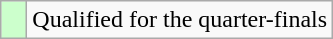<table class="wikitable">
<tr>
<td width=10px bgcolor="#ccffcc"></td>
<td>Qualified for the quarter-finals</td>
</tr>
</table>
